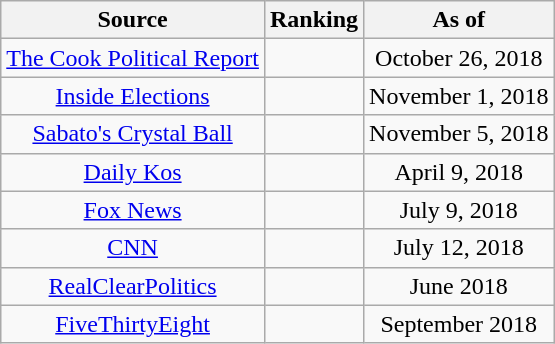<table class="wikitable" style="text-align:center">
<tr>
<th>Source</th>
<th>Ranking</th>
<th>As of</th>
</tr>
<tr>
<td><a href='#'>The Cook Political Report</a></td>
<td></td>
<td>October 26, 2018</td>
</tr>
<tr>
<td><a href='#'>Inside Elections</a></td>
<td></td>
<td>November 1, 2018</td>
</tr>
<tr>
<td><a href='#'>Sabato's Crystal Ball</a></td>
<td></td>
<td>November 5, 2018</td>
</tr>
<tr>
<td><a href='#'>Daily Kos</a></td>
<td></td>
<td>April 9, 2018</td>
</tr>
<tr>
<td><a href='#'>Fox News</a></td>
<td></td>
<td>July 9, 2018</td>
</tr>
<tr>
<td><a href='#'>CNN</a></td>
<td></td>
<td>July 12, 2018</td>
</tr>
<tr>
<td><a href='#'>RealClearPolitics</a></td>
<td></td>
<td>June 2018</td>
</tr>
<tr>
<td><a href='#'>FiveThirtyEight</a></td>
<td></td>
<td>September 2018</td>
</tr>
</table>
